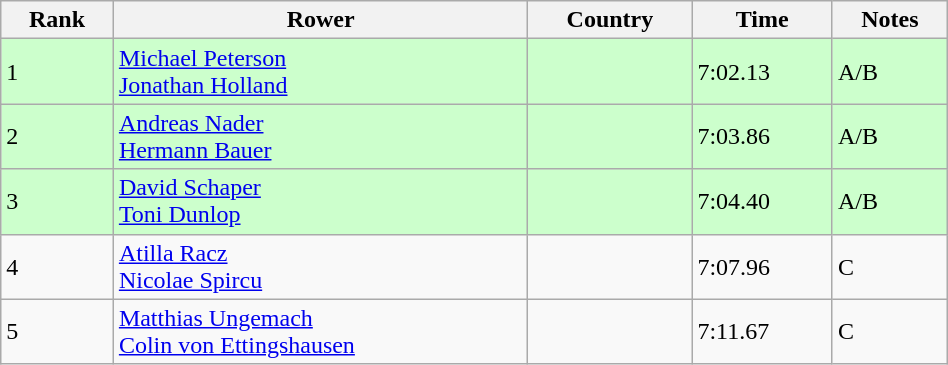<table class="wikitable sortable" width=50%>
<tr>
<th>Rank</th>
<th>Rower</th>
<th>Country</th>
<th>Time</th>
<th>Notes</th>
</tr>
<tr bgcolor=ccffcc>
<td>1</td>
<td><a href='#'>Michael Peterson</a> <br> <a href='#'>Jonathan Holland</a></td>
<td></td>
<td>7:02.13</td>
<td>A/B</td>
</tr>
<tr bgcolor=ccffcc>
<td>2</td>
<td><a href='#'>Andreas Nader</a> <br> <a href='#'>Hermann Bauer</a></td>
<td></td>
<td>7:03.86</td>
<td>A/B</td>
</tr>
<tr bgcolor=ccffcc>
<td>3</td>
<td><a href='#'>David Schaper</a><br><a href='#'>Toni Dunlop</a></td>
<td></td>
<td>7:04.40</td>
<td>A/B</td>
</tr>
<tr>
<td>4</td>
<td><a href='#'>Atilla Racz</a><br><a href='#'>Nicolae Spircu</a></td>
<td></td>
<td>7:07.96</td>
<td>C</td>
</tr>
<tr>
<td>5</td>
<td><a href='#'>Matthias Ungemach</a> <br> <a href='#'>Colin von Ettingshausen</a></td>
<td></td>
<td>7:11.67</td>
<td>C</td>
</tr>
</table>
